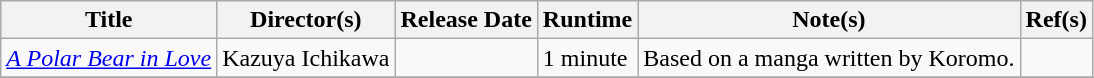<table class="wikitable sortable">
<tr>
<th scope="col">Title</th>
<th scope="col">Director(s)</th>
<th scope="col">Release Date</th>
<th scope="col">Runtime</th>
<th scope="col" class="unsortable">Note(s)</th>
<th scope="col" class="unsortable">Ref(s)</th>
</tr>
<tr>
<td><em><a href='#'>A Polar Bear in Love</a></em></td>
<td>Kazuya Ichikawa</td>
<td></td>
<td>1 minute</td>
<td>Based on a manga written by Koromo.</td>
<td style="text-align:center"></td>
</tr>
<tr>
</tr>
</table>
